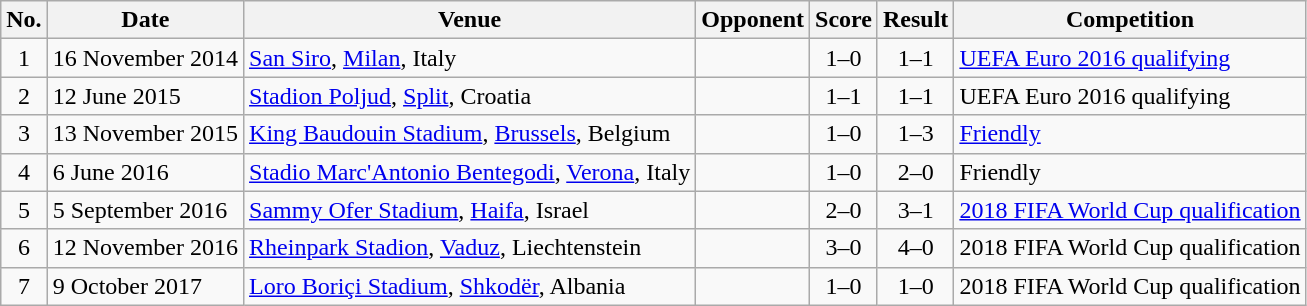<table class="wikitable sortable">
<tr>
<th scope="col">No.</th>
<th scope="col">Date</th>
<th scope="col">Venue</th>
<th scope="col">Opponent</th>
<th scope="col">Score</th>
<th scope="col">Result</th>
<th scope="col">Competition</th>
</tr>
<tr>
<td style="text-align:center">1</td>
<td>16 November 2014</td>
<td><a href='#'>San Siro</a>, <a href='#'>Milan</a>, Italy</td>
<td></td>
<td style="text-align:center">1–0</td>
<td style="text-align:center">1–1</td>
<td><a href='#'>UEFA Euro 2016 qualifying</a></td>
</tr>
<tr>
<td style="text-align:center">2</td>
<td>12 June 2015</td>
<td><a href='#'>Stadion Poljud</a>, <a href='#'>Split</a>, Croatia</td>
<td></td>
<td style="text-align:center">1–1</td>
<td style="text-align:center">1–1</td>
<td>UEFA Euro 2016 qualifying</td>
</tr>
<tr>
<td style="text-align:center">3</td>
<td>13 November 2015</td>
<td><a href='#'>King Baudouin Stadium</a>, <a href='#'>Brussels</a>, Belgium</td>
<td></td>
<td style="text-align:center">1–0</td>
<td style="text-align:center">1–3</td>
<td><a href='#'>Friendly</a></td>
</tr>
<tr>
<td style="text-align:center">4</td>
<td>6 June 2016</td>
<td><a href='#'>Stadio Marc'Antonio Bentegodi</a>, <a href='#'>Verona</a>, Italy</td>
<td></td>
<td style="text-align:center">1–0</td>
<td style="text-align:center">2–0</td>
<td>Friendly</td>
</tr>
<tr>
<td style="text-align:center">5</td>
<td>5 September 2016</td>
<td><a href='#'>Sammy Ofer Stadium</a>, <a href='#'>Haifa</a>, Israel</td>
<td></td>
<td style="text-align:center">2–0</td>
<td style="text-align:center">3–1</td>
<td><a href='#'>2018 FIFA World Cup qualification</a></td>
</tr>
<tr>
<td style="text-align:center">6</td>
<td>12 November 2016</td>
<td><a href='#'>Rheinpark Stadion</a>, <a href='#'>Vaduz</a>, Liechtenstein</td>
<td></td>
<td style="text-align:center">3–0</td>
<td style="text-align:center">4–0</td>
<td>2018 FIFA World Cup qualification</td>
</tr>
<tr>
<td style="text-align:center">7</td>
<td>9 October 2017</td>
<td><a href='#'>Loro Boriçi Stadium</a>, <a href='#'>Shkodër</a>, Albania</td>
<td></td>
<td style="text-align:center">1–0</td>
<td style="text-align:center">1–0</td>
<td>2018 FIFA World Cup qualification</td>
</tr>
</table>
